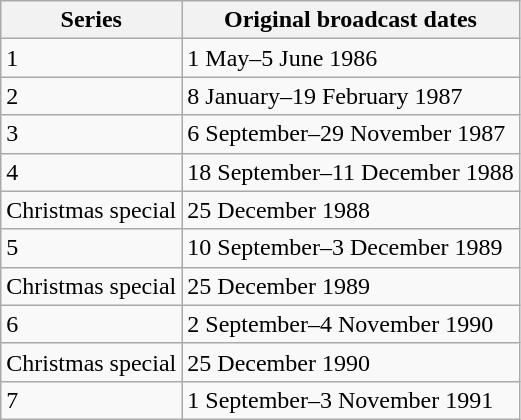<table class="wikitable">
<tr>
<th>Series</th>
<th>Original broadcast dates</th>
</tr>
<tr>
<td>1</td>
<td>1 May–5 June 1986</td>
</tr>
<tr>
<td>2</td>
<td>8 January–19 February 1987</td>
</tr>
<tr>
<td>3</td>
<td>6 September–29 November 1987</td>
</tr>
<tr>
<td>4</td>
<td>18 September–11 December 1988</td>
</tr>
<tr>
<td>Christmas special</td>
<td>25 December 1988</td>
</tr>
<tr>
<td>5</td>
<td>10 September–3 December 1989</td>
</tr>
<tr>
<td>Christmas special</td>
<td>25 December 1989</td>
</tr>
<tr>
<td>6</td>
<td>2 September–4 November 1990</td>
</tr>
<tr>
<td>Christmas special</td>
<td>25 December 1990</td>
</tr>
<tr>
<td>7</td>
<td>1 September–3 November 1991</td>
</tr>
</table>
